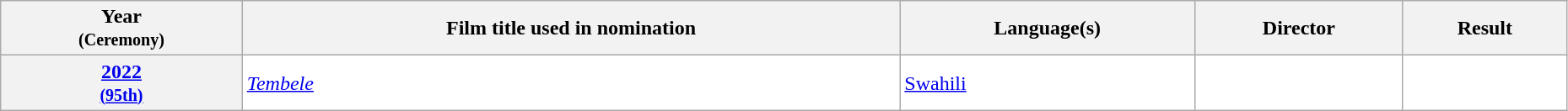<table class="wikitable sortable" width="98%" style="background:#ffffff;">
<tr>
<th>Year<br><small>(Ceremony)</small></th>
<th>Film title used in nomination</th>
<th>Language(s)</th>
<th>Director</th>
<th>Result</th>
</tr>
<tr>
<th align="center"><a href='#'>2022</a><br><small><a href='#'>(95th)</a></small></th>
<td><em><a href='#'>Tembele</a></em></td>
<td><a href='#'>Swahili</a></td>
<td></td>
<td></td>
</tr>
</table>
